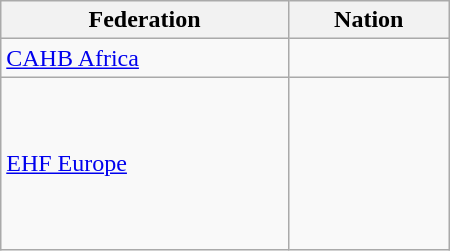<table class="wikitable" style="width:300px;">
<tr>
<th>Federation</th>
<th>Nation</th>
</tr>
<tr>
<td><a href='#'>CAHB Africa</a></td>
<td><br></td>
</tr>
<tr>
<td><a href='#'>EHF Europe</a></td>
<td><br><br><br><br><br><br></td>
</tr>
</table>
